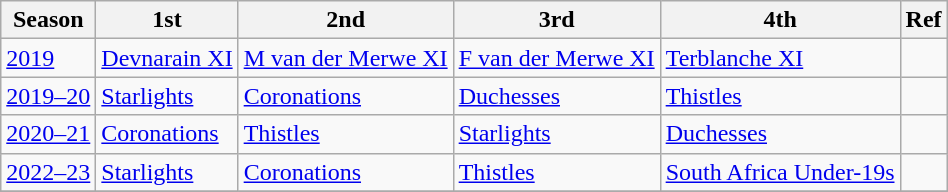<table class="wikitable">
<tr>
<th>Season</th>
<th>1st</th>
<th>2nd</th>
<th>3rd</th>
<th>4th</th>
<th>Ref</th>
</tr>
<tr>
<td><a href='#'>2019</a></td>
<td><a href='#'>Devnarain XI</a></td>
<td><a href='#'>M van der Merwe XI</a></td>
<td><a href='#'>F van der Merwe XI</a></td>
<td><a href='#'>Terblanche XI</a></td>
<td></td>
</tr>
<tr>
<td><a href='#'>2019–20</a></td>
<td><a href='#'>Starlights</a></td>
<td><a href='#'>Coronations</a></td>
<td><a href='#'>Duchesses</a></td>
<td><a href='#'>Thistles</a></td>
<td></td>
</tr>
<tr>
<td><a href='#'>2020–21</a></td>
<td><a href='#'>Coronations</a></td>
<td><a href='#'>Thistles</a></td>
<td><a href='#'>Starlights</a></td>
<td><a href='#'>Duchesses</a></td>
<td></td>
</tr>
<tr>
<td><a href='#'>2022–23</a></td>
<td><a href='#'>Starlights</a></td>
<td><a href='#'>Coronations</a></td>
<td><a href='#'>Thistles</a></td>
<td><a href='#'>South Africa Under-19s</a></td>
<td></td>
</tr>
<tr>
</tr>
</table>
